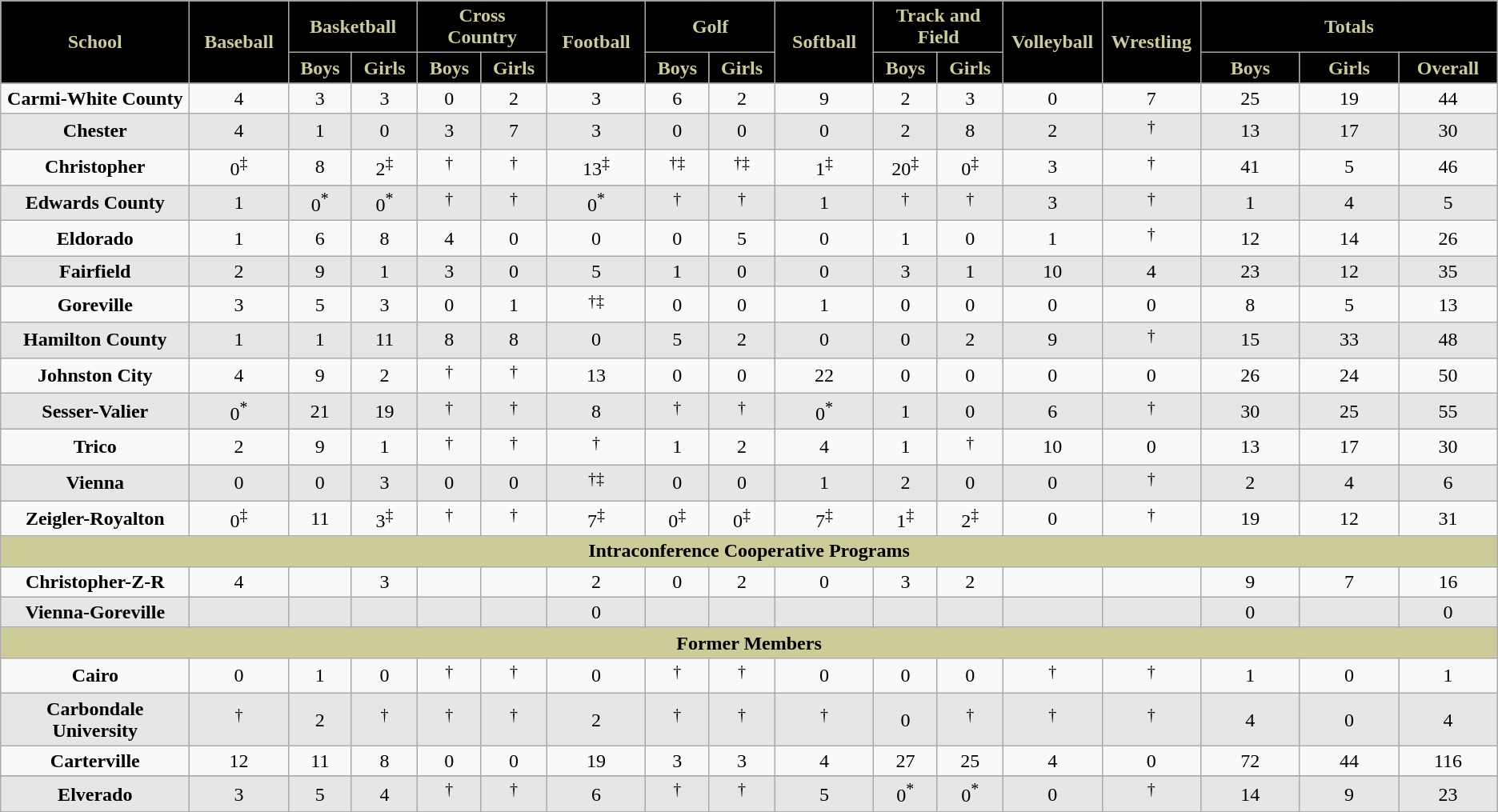<table class="wikitable" border="1" style="text-align:center;">
<tr style="background: black; color: #cccc99">
<td width="150" rowspan="2"><strong>School</strong></td>
<td width="75" rowspan="2"><strong>Baseball</strong></td>
<td width="150" colspan="2"><strong>Basketball</strong></td>
<td width="150" colspan="2"><strong>Cross Country</strong></td>
<td width="75" rowspan="2"><strong>Football</strong></td>
<td width="150" colspan="2"><strong>Golf</strong></td>
<td width="75" rowspan="2"><strong>Softball</strong></td>
<td width="150" colspan="2"><strong>Track and Field</strong></td>
<td width="75" rowspan="2"><strong>Volleyball</strong></td>
<td width="75" rowspan="2"><strong>Wrestling</strong></td>
<td width="225" colspan="3"><strong>Totals</strong></td>
</tr>
<tr style="background: black; color: #cccc99">
<td><strong>Boys</strong></td>
<td><strong>Girls</strong></td>
<td><strong>Boys</strong></td>
<td><strong>Girls</strong></td>
<td><strong>Boys</strong></td>
<td><strong>Girls</strong></td>
<td><strong>Boys</strong></td>
<td><strong>Girls</strong></td>
<td width="75"><strong>Boys</strong></td>
<td width="75"><strong>Girls</strong></td>
<td width="75"><strong>Overall</strong></td>
</tr>
<tr>
<td><strong>Carmi-White County</strong></td>
<td>4</td>
<td>3</td>
<td>3</td>
<td>0</td>
<td>2</td>
<td>3</td>
<td>6</td>
<td>2</td>
<td>9</td>
<td>2</td>
<td>3</td>
<td>0</td>
<td>7</td>
<td>25</td>
<td>19</td>
<td>44</td>
</tr>
<tr bgcolor=#e6e6e6>
<td><strong>Chester</strong></td>
<td>4</td>
<td>1</td>
<td>0</td>
<td>3</td>
<td>7</td>
<td>3</td>
<td>0</td>
<td>0</td>
<td>0</td>
<td>2</td>
<td>8</td>
<td>2</td>
<td><sup>†</sup></td>
<td>13</td>
<td>17</td>
<td>30</td>
</tr>
<tr>
<td><strong>Christopher</strong></td>
<td>0<sup>‡</sup></td>
<td>8</td>
<td>2<sup>‡</sup></td>
<td><sup>†</sup></td>
<td><sup>†</sup></td>
<td>13<sup>‡</sup></td>
<td><sup>†‡</sup></td>
<td><sup>†‡</sup></td>
<td>1<sup>‡</sup></td>
<td>20<sup>‡</sup></td>
<td>0<sup>‡</sup></td>
<td>3</td>
<td><sup>†</sup></td>
<td>41</td>
<td>5</td>
<td>46</td>
</tr>
<tr bgcolor=#e6e6e6>
<td><strong>Edwards County</strong></td>
<td>1</td>
<td>0<sup>*</sup></td>
<td>0<sup>*</sup></td>
<td><sup>†</sup></td>
<td><sup>†</sup></td>
<td>0<sup>*</sup></td>
<td><sup>†</sup></td>
<td><sup>†</sup></td>
<td>1</td>
<td><sup>†</sup></td>
<td><sup>†</sup></td>
<td>3</td>
<td><sup>†</sup></td>
<td>1</td>
<td>4</td>
<td>5</td>
</tr>
<tr>
<td><strong>Eldorado</strong></td>
<td>1</td>
<td>6</td>
<td>8</td>
<td>4</td>
<td>0</td>
<td>0</td>
<td>0</td>
<td>5</td>
<td>0</td>
<td>1</td>
<td>0</td>
<td>1</td>
<td><sup>†</sup></td>
<td>12</td>
<td>14</td>
<td>26</td>
</tr>
<tr bgcolor=#e6e6e6>
<td><strong>Fairfield</strong></td>
<td>2</td>
<td>9</td>
<td>1</td>
<td>3</td>
<td>0</td>
<td>5</td>
<td>1</td>
<td>0</td>
<td>0</td>
<td>3</td>
<td>1</td>
<td>10</td>
<td>4</td>
<td>23</td>
<td>12</td>
<td>35</td>
</tr>
<tr>
<td><strong>Goreville</strong></td>
<td>3</td>
<td>5</td>
<td>3</td>
<td>0</td>
<td>1</td>
<td><sup>†‡</sup></td>
<td>0</td>
<td>0</td>
<td>1</td>
<td>0</td>
<td>0</td>
<td>0</td>
<td>0</td>
<td>8</td>
<td>5</td>
<td>13</td>
</tr>
<tr bgcolor=#e6e6e6>
<td><strong>Hamilton County</strong></td>
<td>1</td>
<td>1</td>
<td>11</td>
<td>8</td>
<td>8</td>
<td>0</td>
<td>5</td>
<td>2</td>
<td>0</td>
<td>0</td>
<td>2</td>
<td>9</td>
<td><sup>†</sup></td>
<td>15</td>
<td>33</td>
<td>48</td>
</tr>
<tr>
<td><strong>Johnston City</strong></td>
<td>4</td>
<td>9</td>
<td>2</td>
<td><sup>†</sup></td>
<td><sup>†</sup></td>
<td>13</td>
<td>0</td>
<td>0</td>
<td>22</td>
<td>0</td>
<td>0</td>
<td>0</td>
<td>0</td>
<td>26</td>
<td>24</td>
<td>50</td>
</tr>
<tr bgcolor=#e6e6e6>
<td><strong>Sesser-Valier</strong></td>
<td>0<sup>*</sup></td>
<td>21</td>
<td>19</td>
<td><sup>†</sup></td>
<td><sup>†</sup></td>
<td>8</td>
<td><sup>†</sup></td>
<td><sup>†</sup></td>
<td>0<sup>*</sup></td>
<td>1</td>
<td>0</td>
<td>6</td>
<td><sup>†</sup></td>
<td>30</td>
<td>25</td>
<td>55</td>
</tr>
<tr>
<td><strong>Trico</strong></td>
<td>2</td>
<td>9</td>
<td>1</td>
<td><sup>†</sup></td>
<td><sup>†</sup></td>
<td><sup>†</sup></td>
<td>1</td>
<td>2</td>
<td>4</td>
<td>1</td>
<td><sup>†</sup></td>
<td>10</td>
<td>0</td>
<td>13</td>
<td>17</td>
<td>30</td>
</tr>
<tr bgcolor=#e6e6e6>
<td><strong>Vienna</strong></td>
<td>0</td>
<td>0</td>
<td>3</td>
<td>0</td>
<td>0</td>
<td><sup>†‡</sup></td>
<td>0</td>
<td>0</td>
<td>1</td>
<td>2</td>
<td>0</td>
<td>0</td>
<td><sup>†</sup></td>
<td>2</td>
<td>4</td>
<td>6</td>
</tr>
<tr>
<td><strong>Zeigler-Royalton</strong></td>
<td>0<sup>‡</sup></td>
<td>11</td>
<td>3<sup>‡</sup></td>
<td><sup>†</sup></td>
<td><sup>†</sup></td>
<td>7<sup>‡</sup></td>
<td>0<sup>‡</sup></td>
<td>0<sup>‡</sup></td>
<td>7<sup>‡</sup></td>
<td>1<sup>‡</sup></td>
<td>2<sup>‡</sup></td>
<td>0</td>
<td><sup>†</sup></td>
<td>19</td>
<td>12</td>
<td>31</td>
</tr>
<tr style="background: #cccc99; color: black">
<td colspan="17" style="text-align:center;"><strong>Intraconference Cooperative Programs</strong></td>
</tr>
<tr>
<td><strong>Christopher-Z-R</strong></td>
<td>4</td>
<td></td>
<td>3</td>
<td></td>
<td></td>
<td>2</td>
<td>0</td>
<td>2</td>
<td>0</td>
<td>3</td>
<td>2</td>
<td></td>
<td></td>
<td>9</td>
<td>7</td>
<td>16</td>
</tr>
<tr bgcolor=#e6e6e6>
<td><strong>Vienna-Goreville</strong></td>
<td></td>
<td></td>
<td></td>
<td></td>
<td></td>
<td>0</td>
<td></td>
<td></td>
<td></td>
<td></td>
<td></td>
<td></td>
<td></td>
<td>0</td>
<td></td>
<td>0</td>
</tr>
<tr style="background: #cccc99; color: black">
<td colspan="17" style="text-align:center;"><strong>Former Members</strong></td>
</tr>
<tr>
<td><strong>Cairo</strong></td>
<td>0</td>
<td>1</td>
<td>0</td>
<td><sup>†</sup></td>
<td><sup>†</sup></td>
<td>0</td>
<td><sup>†</sup></td>
<td><sup>†</sup></td>
<td>0</td>
<td>0</td>
<td>0</td>
<td><sup>†</sup></td>
<td><sup>†</sup></td>
<td>1</td>
<td>0</td>
<td>1</td>
</tr>
<tr bgcolor=#e6e6e6>
<td><strong>Carbondale University</strong></td>
<td><sup>†</sup></td>
<td>2</td>
<td><sup>†</sup></td>
<td><sup>†</sup></td>
<td><sup>†</sup></td>
<td>2</td>
<td><sup>†</sup></td>
<td><sup>†</sup></td>
<td><sup>†</sup></td>
<td>0</td>
<td><sup>†</sup></td>
<td><sup>†</sup></td>
<td><sup>†</sup></td>
<td>4</td>
<td>0</td>
<td>4</td>
</tr>
<tr>
<td><strong>Carterville</strong></td>
<td>12</td>
<td>11</td>
<td>8</td>
<td>0</td>
<td>0</td>
<td>19</td>
<td>3</td>
<td>3</td>
<td>4</td>
<td>27</td>
<td>25</td>
<td>4</td>
<td>0</td>
<td>72</td>
<td>44</td>
<td>116</td>
</tr>
<tr>
</tr>
<tr bgcolor=#e6e6e6>
<td><strong>Elverado</strong></td>
<td>3</td>
<td>5</td>
<td>4</td>
<td><sup>†</sup></td>
<td><sup>†</sup></td>
<td>6</td>
<td><sup>†</sup></td>
<td><sup>†</sup></td>
<td>5</td>
<td>0<sup>*</sup></td>
<td>0<sup>*</sup></td>
<td>0</td>
<td><sup>†</sup></td>
<td>14</td>
<td>9</td>
<td>23</td>
</tr>
</table>
